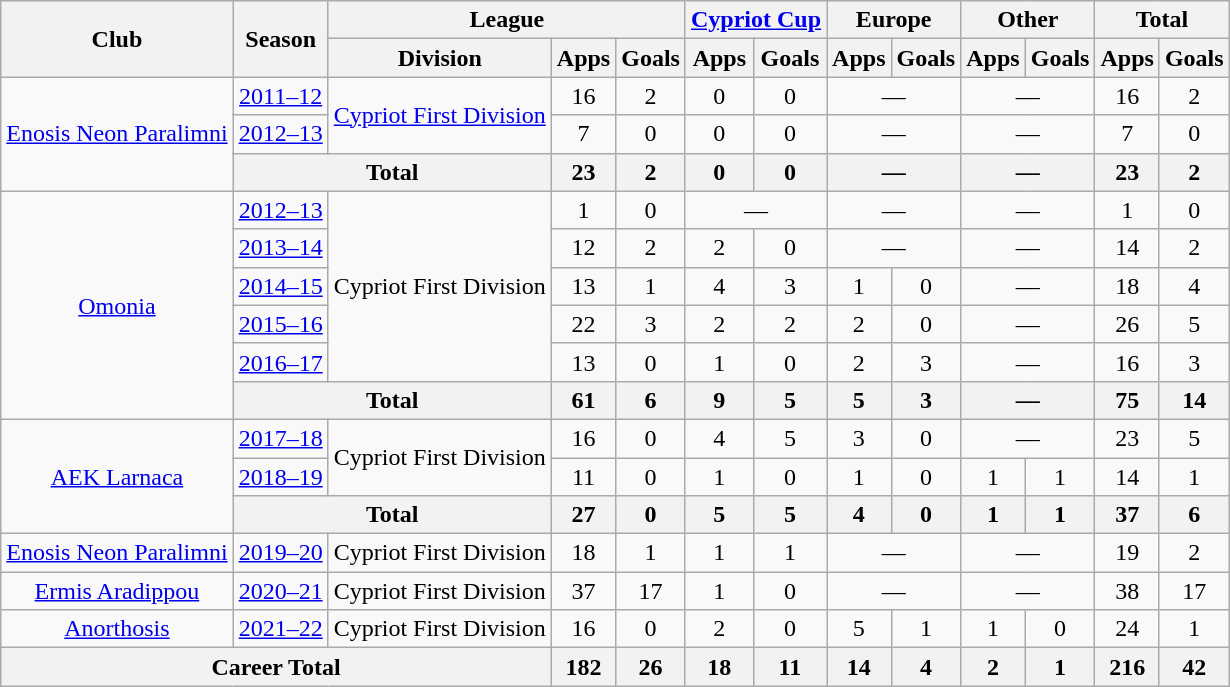<table class="wikitable" style="text-align:center;">
<tr>
<th rowspan="2">Club</th>
<th rowspan="2">Season</th>
<th colspan="3">League</th>
<th colspan="2"><a href='#'>Cypriot Cup</a></th>
<th colspan="2">Europe</th>
<th colspan="2">Other</th>
<th colspan="2">Total</th>
</tr>
<tr>
<th>Division</th>
<th>Apps</th>
<th>Goals</th>
<th>Apps</th>
<th>Goals</th>
<th>Apps</th>
<th>Goals</th>
<th>Apps</th>
<th>Goals</th>
<th>Apps</th>
<th>Goals</th>
</tr>
<tr>
<td rowspan="3"><a href='#'>Enosis Neon Paralimni</a></td>
<td><a href='#'>2011–12</a></td>
<td rowspan="2"><a href='#'>Cypriot First Division</a></td>
<td>16</td>
<td>2</td>
<td>0</td>
<td>0</td>
<td colspan=2>—</td>
<td colspan=2>—</td>
<td>16</td>
<td>2</td>
</tr>
<tr>
<td><a href='#'>2012–13</a></td>
<td>7</td>
<td>0</td>
<td>0</td>
<td>0</td>
<td colspan=2>—</td>
<td colspan=2>—</td>
<td>7</td>
<td>0</td>
</tr>
<tr>
<th colspan="2">Total</th>
<th>23</th>
<th>2</th>
<th>0</th>
<th>0</th>
<th colspan=2>—</th>
<th colspan=2>—</th>
<th>23</th>
<th>2</th>
</tr>
<tr>
<td rowspan="6"><a href='#'>Omonia</a></td>
<td><a href='#'>2012–13</a></td>
<td rowspan="5">Cypriot First Division</td>
<td>1</td>
<td>0</td>
<td colspan=2>—</td>
<td colspan=2>—</td>
<td colspan=2>—</td>
<td>1</td>
<td>0</td>
</tr>
<tr>
<td><a href='#'>2013–14</a></td>
<td>12</td>
<td>2</td>
<td>2</td>
<td>0</td>
<td colspan=2>—</td>
<td colspan=2>—</td>
<td>14</td>
<td>2</td>
</tr>
<tr>
<td><a href='#'>2014–15</a></td>
<td>13</td>
<td>1</td>
<td>4</td>
<td>3</td>
<td>1</td>
<td>0</td>
<td colspan=2>—</td>
<td>18</td>
<td>4</td>
</tr>
<tr>
<td><a href='#'>2015–16</a></td>
<td>22</td>
<td>3</td>
<td>2</td>
<td>2</td>
<td>2</td>
<td>0</td>
<td colspan=2>—</td>
<td>26</td>
<td>5</td>
</tr>
<tr>
<td><a href='#'>2016–17</a></td>
<td>13</td>
<td>0</td>
<td>1</td>
<td>0</td>
<td>2</td>
<td>3</td>
<td colspan=2>—</td>
<td>16</td>
<td>3</td>
</tr>
<tr>
<th colspan="2">Total</th>
<th>61</th>
<th>6</th>
<th>9</th>
<th>5</th>
<th>5</th>
<th>3</th>
<th colspan=2>—</th>
<th>75</th>
<th>14</th>
</tr>
<tr>
<td rowspan="3"><a href='#'>AEK Larnaca</a></td>
<td><a href='#'>2017–18</a></td>
<td rowspan="2">Cypriot First Division</td>
<td>16</td>
<td>0</td>
<td>4</td>
<td>5</td>
<td>3</td>
<td>0</td>
<td colspan=2>—</td>
<td>23</td>
<td>5</td>
</tr>
<tr>
<td><a href='#'>2018–19</a></td>
<td>11</td>
<td>0</td>
<td>1</td>
<td>0</td>
<td>1</td>
<td>0</td>
<td>1</td>
<td>1</td>
<td>14</td>
<td>1</td>
</tr>
<tr>
<th colspan="2">Total</th>
<th>27</th>
<th>0</th>
<th>5</th>
<th>5</th>
<th>4</th>
<th>0</th>
<th>1</th>
<th>1</th>
<th>37</th>
<th>6</th>
</tr>
<tr>
<td><a href='#'>Enosis Neon Paralimni</a></td>
<td><a href='#'>2019–20</a></td>
<td>Cypriot First Division</td>
<td>18</td>
<td>1</td>
<td>1</td>
<td>1</td>
<td colspan=2>—</td>
<td colspan=2>—</td>
<td>19</td>
<td>2</td>
</tr>
<tr>
<td><a href='#'>Ermis Aradippou</a></td>
<td><a href='#'>2020–21</a></td>
<td>Cypriot First Division</td>
<td>37</td>
<td>17</td>
<td>1</td>
<td>0</td>
<td colspan=2>—</td>
<td colspan=2>—</td>
<td>38</td>
<td>17</td>
</tr>
<tr>
<td><a href='#'>Anorthosis</a></td>
<td><a href='#'>2021–22</a></td>
<td>Cypriot First Division</td>
<td>16</td>
<td>0</td>
<td>2</td>
<td>0</td>
<td>5</td>
<td>1</td>
<td>1</td>
<td>0</td>
<td>24</td>
<td>1</td>
</tr>
<tr>
<th colspan="3">Career Total</th>
<th>182</th>
<th>26</th>
<th>18</th>
<th>11</th>
<th>14</th>
<th>4</th>
<th>2</th>
<th>1</th>
<th>216</th>
<th>42</th>
</tr>
</table>
